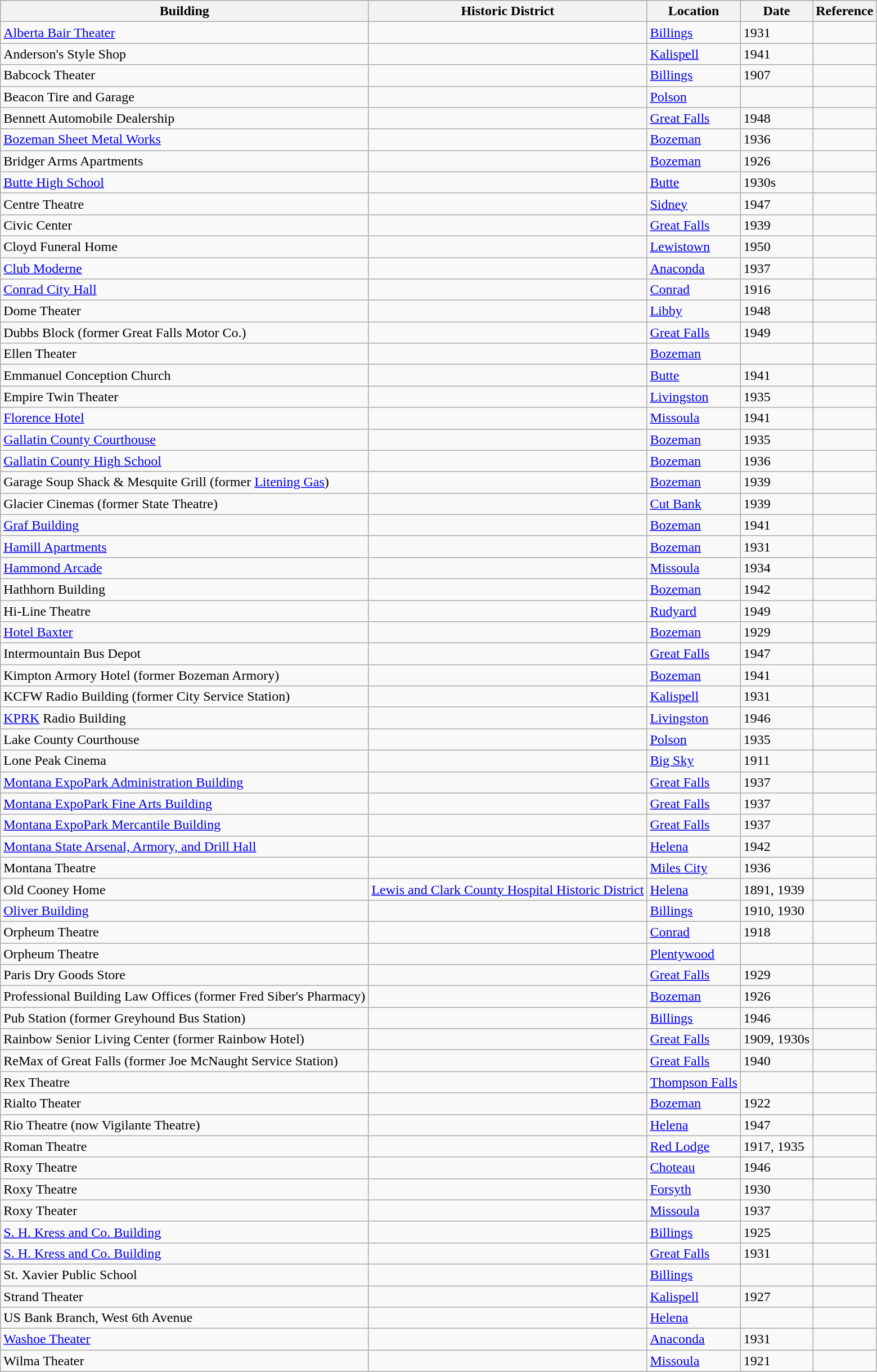<table class="wikitable sortable">
<tr>
<th>Building</th>
<th>Historic District</th>
<th>Location</th>
<th>Date</th>
<th>Reference</th>
</tr>
<tr>
<td><a href='#'>Alberta Bair Theater</a></td>
<td></td>
<td><a href='#'>Billings</a></td>
<td>1931</td>
<td></td>
</tr>
<tr>
<td>Anderson's Style Shop</td>
<td></td>
<td><a href='#'>Kalispell</a></td>
<td>1941</td>
<td></td>
</tr>
<tr>
<td>Babcock Theater</td>
<td></td>
<td><a href='#'>Billings</a></td>
<td>1907</td>
<td></td>
</tr>
<tr>
<td>Beacon Tire and Garage</td>
<td></td>
<td><a href='#'>Polson</a></td>
<td></td>
<td></td>
</tr>
<tr>
<td>Bennett Automobile Dealership</td>
<td></td>
<td><a href='#'>Great Falls</a></td>
<td>1948</td>
<td></td>
</tr>
<tr>
<td><a href='#'>Bozeman Sheet Metal Works</a></td>
<td></td>
<td><a href='#'>Bozeman</a></td>
<td>1936</td>
<td></td>
</tr>
<tr>
<td>Bridger Arms Apartments</td>
<td></td>
<td><a href='#'>Bozeman</a></td>
<td>1926</td>
<td></td>
</tr>
<tr>
<td><a href='#'>Butte High School</a></td>
<td></td>
<td><a href='#'>Butte</a></td>
<td>1930s</td>
<td></td>
</tr>
<tr>
<td>Centre Theatre</td>
<td></td>
<td><a href='#'>Sidney</a></td>
<td>1947</td>
<td></td>
</tr>
<tr>
<td>Civic Center</td>
<td></td>
<td><a href='#'>Great Falls</a></td>
<td>1939</td>
<td></td>
</tr>
<tr>
<td>Cloyd Funeral Home</td>
<td></td>
<td><a href='#'>Lewistown</a></td>
<td>1950</td>
<td></td>
</tr>
<tr>
<td><a href='#'>Club Moderne</a></td>
<td></td>
<td><a href='#'>Anaconda</a></td>
<td>1937</td>
<td></td>
</tr>
<tr>
<td><a href='#'>Conrad City Hall</a></td>
<td></td>
<td><a href='#'>Conrad</a></td>
<td>1916</td>
<td></td>
</tr>
<tr>
<td>Dome Theater</td>
<td></td>
<td><a href='#'>Libby</a></td>
<td>1948</td>
<td></td>
</tr>
<tr>
<td>Dubbs Block (former Great Falls Motor Co.)</td>
<td></td>
<td><a href='#'>Great Falls</a></td>
<td>1949</td>
<td></td>
</tr>
<tr>
<td>Ellen Theater</td>
<td></td>
<td><a href='#'>Bozeman</a></td>
<td></td>
<td></td>
</tr>
<tr>
<td>Emmanuel Conception Church</td>
<td></td>
<td><a href='#'>Butte</a></td>
<td>1941</td>
<td></td>
</tr>
<tr>
<td>Empire Twin Theater</td>
<td></td>
<td><a href='#'>Livingston</a></td>
<td>1935</td>
<td></td>
</tr>
<tr>
<td><a href='#'>Florence Hotel</a></td>
<td></td>
<td><a href='#'>Missoula</a></td>
<td>1941</td>
<td></td>
</tr>
<tr>
<td><a href='#'>Gallatin County Courthouse</a></td>
<td></td>
<td><a href='#'>Bozeman</a></td>
<td>1935</td>
<td></td>
</tr>
<tr>
<td><a href='#'>Gallatin County High School</a></td>
<td></td>
<td><a href='#'>Bozeman</a></td>
<td>1936</td>
<td></td>
</tr>
<tr>
<td>Garage Soup Shack & Mesquite Grill (former <a href='#'>Litening Gas</a>)</td>
<td></td>
<td><a href='#'>Bozeman</a></td>
<td>1939</td>
<td></td>
</tr>
<tr>
<td>Glacier Cinemas (former State Theatre)</td>
<td></td>
<td><a href='#'>Cut Bank</a></td>
<td>1939</td>
<td></td>
</tr>
<tr>
<td><a href='#'>Graf Building</a></td>
<td></td>
<td><a href='#'>Bozeman</a></td>
<td>1941</td>
<td></td>
</tr>
<tr>
<td><a href='#'>Hamill Apartments</a></td>
<td></td>
<td><a href='#'>Bozeman</a></td>
<td>1931</td>
<td></td>
</tr>
<tr>
<td><a href='#'>Hammond Arcade</a></td>
<td></td>
<td><a href='#'>Missoula</a></td>
<td>1934</td>
<td></td>
</tr>
<tr>
<td>Hathhorn Building</td>
<td></td>
<td><a href='#'>Bozeman</a></td>
<td>1942</td>
<td></td>
</tr>
<tr>
<td>Hi-Line Theatre</td>
<td></td>
<td><a href='#'>Rudyard</a></td>
<td>1949</td>
<td></td>
</tr>
<tr>
<td><a href='#'>Hotel Baxter</a></td>
<td></td>
<td><a href='#'>Bozeman</a></td>
<td>1929</td>
<td></td>
</tr>
<tr>
<td>Intermountain Bus Depot</td>
<td></td>
<td><a href='#'>Great Falls</a></td>
<td>1947</td>
<td></td>
</tr>
<tr>
<td>Kimpton Armory Hotel (former Bozeman Armory)</td>
<td></td>
<td><a href='#'>Bozeman</a></td>
<td>1941</td>
<td></td>
</tr>
<tr>
<td>KCFW Radio Building (former City Service Station)</td>
<td></td>
<td><a href='#'>Kalispell</a></td>
<td>1931</td>
<td></td>
</tr>
<tr>
<td><a href='#'>KPRK</a> Radio Building</td>
<td></td>
<td><a href='#'>Livingston</a></td>
<td>1946</td>
<td></td>
</tr>
<tr>
<td>Lake County Courthouse</td>
<td></td>
<td><a href='#'>Polson</a></td>
<td>1935</td>
<td></td>
</tr>
<tr>
<td>Lone Peak Cinema</td>
<td></td>
<td><a href='#'>Big Sky</a></td>
<td>1911</td>
<td></td>
</tr>
<tr>
<td><a href='#'>Montana ExpoPark Administration Building</a></td>
<td></td>
<td><a href='#'>Great Falls</a></td>
<td>1937</td>
<td></td>
</tr>
<tr>
<td><a href='#'>Montana ExpoPark Fine Arts Building</a></td>
<td></td>
<td><a href='#'>Great Falls</a></td>
<td>1937</td>
<td></td>
</tr>
<tr>
<td><a href='#'>Montana ExpoPark Mercantile Building</a></td>
<td></td>
<td><a href='#'>Great Falls</a></td>
<td>1937</td>
<td></td>
</tr>
<tr>
<td><a href='#'>Montana State Arsenal, Armory, and Drill Hall</a></td>
<td></td>
<td><a href='#'>Helena</a></td>
<td>1942</td>
<td></td>
</tr>
<tr>
<td>Montana Theatre</td>
<td></td>
<td><a href='#'>Miles City</a></td>
<td>1936</td>
<td></td>
</tr>
<tr>
<td>Old Cooney Home</td>
<td><a href='#'>Lewis and Clark County Hospital Historic District</a></td>
<td><a href='#'>Helena</a></td>
<td>1891, 1939</td>
<td></td>
</tr>
<tr>
<td><a href='#'>Oliver Building</a></td>
<td></td>
<td><a href='#'>Billings</a></td>
<td>1910, 1930</td>
<td></td>
</tr>
<tr>
<td>Orpheum Theatre</td>
<td></td>
<td><a href='#'>Conrad</a></td>
<td>1918</td>
<td></td>
</tr>
<tr>
<td>Orpheum Theatre</td>
<td></td>
<td><a href='#'>Plentywood</a></td>
<td></td>
<td></td>
</tr>
<tr>
<td>Paris Dry Goods Store</td>
<td></td>
<td><a href='#'>Great Falls</a></td>
<td>1929</td>
<td></td>
</tr>
<tr>
<td>Professional Building Law Offices (former Fred Siber's Pharmacy)</td>
<td></td>
<td><a href='#'>Bozeman</a></td>
<td>1926</td>
<td></td>
</tr>
<tr>
<td>Pub Station (former Greyhound Bus Station)</td>
<td></td>
<td><a href='#'>Billings</a></td>
<td>1946</td>
<td></td>
</tr>
<tr>
<td>Rainbow Senior Living Center (former Rainbow Hotel)</td>
<td></td>
<td><a href='#'>Great Falls</a></td>
<td>1909, 1930s</td>
<td></td>
</tr>
<tr>
<td>ReMax of Great Falls (former Joe McNaught Service Station)</td>
<td></td>
<td><a href='#'>Great Falls</a></td>
<td>1940</td>
<td></td>
</tr>
<tr>
<td>Rex Theatre</td>
<td></td>
<td><a href='#'>Thompson Falls</a></td>
<td></td>
<td></td>
</tr>
<tr>
<td>Rialto Theater</td>
<td></td>
<td><a href='#'>Bozeman</a></td>
<td>1922</td>
<td></td>
</tr>
<tr>
<td>Rio Theatre (now Vigilante Theatre)</td>
<td></td>
<td><a href='#'>Helena</a></td>
<td>1947</td>
<td></td>
</tr>
<tr>
<td>Roman Theatre</td>
<td></td>
<td><a href='#'>Red Lodge</a></td>
<td>1917, 1935</td>
<td></td>
</tr>
<tr>
<td>Roxy Theatre</td>
<td></td>
<td><a href='#'>Choteau</a></td>
<td>1946</td>
<td></td>
</tr>
<tr>
<td>Roxy Theatre</td>
<td></td>
<td><a href='#'>Forsyth</a></td>
<td>1930</td>
<td></td>
</tr>
<tr>
<td>Roxy Theater</td>
<td></td>
<td><a href='#'>Missoula</a></td>
<td>1937</td>
<td></td>
</tr>
<tr>
<td><a href='#'>S. H. Kress and Co. Building</a></td>
<td></td>
<td><a href='#'>Billings</a></td>
<td>1925</td>
<td></td>
</tr>
<tr>
<td><a href='#'>S. H. Kress and Co. Building</a></td>
<td></td>
<td><a href='#'>Great Falls</a></td>
<td>1931</td>
<td></td>
</tr>
<tr>
<td>St. Xavier Public School</td>
<td></td>
<td><a href='#'>Billings</a></td>
<td></td>
<td></td>
</tr>
<tr>
<td>Strand Theater</td>
<td></td>
<td><a href='#'>Kalispell</a></td>
<td>1927</td>
<td></td>
</tr>
<tr>
<td>US Bank Branch, West 6th Avenue</td>
<td></td>
<td><a href='#'>Helena</a></td>
<td></td>
<td></td>
</tr>
<tr>
<td><a href='#'>Washoe Theater</a></td>
<td></td>
<td><a href='#'>Anaconda</a></td>
<td>1931</td>
<td></td>
</tr>
<tr>
<td>Wilma Theater</td>
<td></td>
<td><a href='#'>Missoula</a></td>
<td>1921</td>
<td></td>
</tr>
</table>
